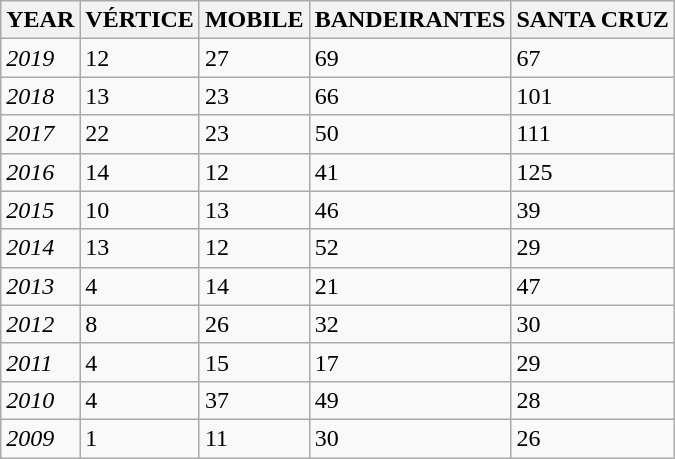<table class="wikitable sortable">
<tr>
<th>YEAR</th>
<th>VÉRTICE</th>
<th>MOBILE</th>
<th>BANDEIRANTES</th>
<th>SANTA CRUZ</th>
</tr>
<tr>
<td><em>2019</em></td>
<td>12</td>
<td>27</td>
<td>69</td>
<td>67</td>
</tr>
<tr>
<td><em>2018</em></td>
<td>13</td>
<td>23</td>
<td>66</td>
<td>101</td>
</tr>
<tr>
<td><em>2017</em></td>
<td>22</td>
<td>23</td>
<td>50</td>
<td>111</td>
</tr>
<tr>
<td><em>2016</em></td>
<td>14</td>
<td>12</td>
<td>41</td>
<td>125</td>
</tr>
<tr>
<td><em>2015</em></td>
<td>10</td>
<td>13</td>
<td>46</td>
<td>39</td>
</tr>
<tr>
<td><em>2014</em></td>
<td>13</td>
<td>12</td>
<td>52</td>
<td>29</td>
</tr>
<tr>
<td><em>2013</em></td>
<td>4</td>
<td>14</td>
<td>21</td>
<td>47</td>
</tr>
<tr>
<td><em>2012</em></td>
<td>8</td>
<td>26</td>
<td>32</td>
<td>30</td>
</tr>
<tr>
<td><em>2011</em></td>
<td>4</td>
<td>15</td>
<td>17</td>
<td>29</td>
</tr>
<tr>
<td><em>2010</em></td>
<td>4</td>
<td>37</td>
<td>49</td>
<td>28</td>
</tr>
<tr>
<td><em>2009</em></td>
<td>1</td>
<td>11</td>
<td>30</td>
<td>26</td>
</tr>
</table>
